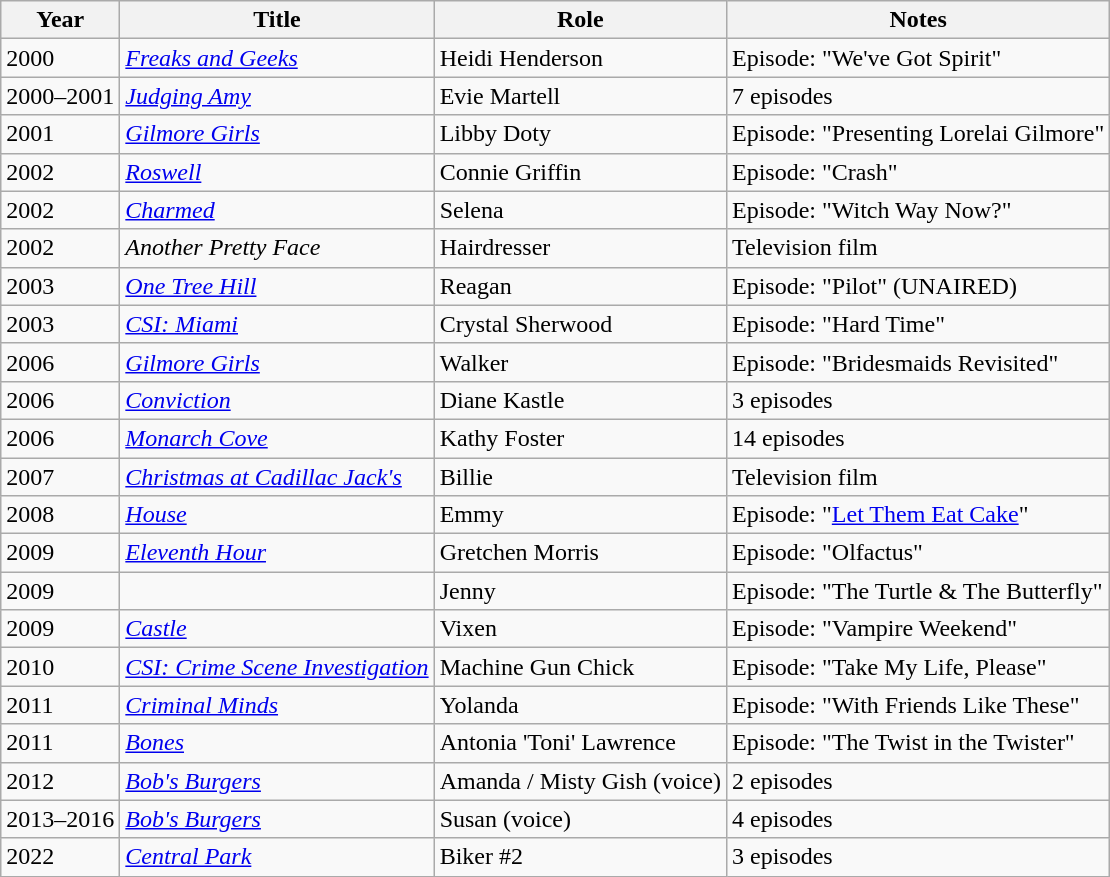<table class="wikitable sortable">
<tr>
<th>Year</th>
<th>Title</th>
<th>Role</th>
<th class="unsortable">Notes</th>
</tr>
<tr>
<td>2000</td>
<td><em><a href='#'>Freaks and Geeks</a></em></td>
<td>Heidi Henderson</td>
<td>Episode: "We've Got Spirit"</td>
</tr>
<tr>
<td>2000–2001</td>
<td><em><a href='#'>Judging Amy</a></em></td>
<td>Evie Martell</td>
<td>7 episodes</td>
</tr>
<tr>
<td>2001</td>
<td><em><a href='#'>Gilmore Girls</a></em></td>
<td>Libby Doty</td>
<td>Episode: "Presenting Lorelai Gilmore"</td>
</tr>
<tr>
<td>2002</td>
<td><em><a href='#'>Roswell</a></em></td>
<td>Connie Griffin</td>
<td>Episode: "Crash"</td>
</tr>
<tr>
<td>2002</td>
<td><em><a href='#'>Charmed</a></em></td>
<td>Selena</td>
<td>Episode: "Witch Way Now?"</td>
</tr>
<tr>
<td>2002</td>
<td><em>Another Pretty Face</em></td>
<td>Hairdresser</td>
<td>Television film</td>
</tr>
<tr>
<td>2003</td>
<td><em><a href='#'>One Tree Hill</a></em></td>
<td>Reagan</td>
<td>Episode: "Pilot" (UNAIRED)</td>
</tr>
<tr>
<td>2003</td>
<td><em><a href='#'>CSI: Miami</a></em></td>
<td>Crystal Sherwood</td>
<td>Episode: "Hard Time"</td>
</tr>
<tr>
<td>2006</td>
<td><em><a href='#'>Gilmore Girls</a></em></td>
<td>Walker</td>
<td>Episode: "Bridesmaids Revisited"</td>
</tr>
<tr>
<td>2006</td>
<td><em><a href='#'>Conviction</a></em></td>
<td>Diane Kastle</td>
<td>3 episodes</td>
</tr>
<tr>
<td>2006</td>
<td><em><a href='#'>Monarch Cove</a></em></td>
<td>Kathy Foster</td>
<td>14 episodes</td>
</tr>
<tr>
<td>2007</td>
<td><em><a href='#'>Christmas at Cadillac Jack's</a></em></td>
<td>Billie</td>
<td>Television film</td>
</tr>
<tr>
<td>2008</td>
<td><em><a href='#'>House</a></em></td>
<td>Emmy</td>
<td>Episode: "<a href='#'>Let Them Eat Cake</a>"</td>
</tr>
<tr>
<td>2009</td>
<td><em><a href='#'>Eleventh Hour</a></em></td>
<td>Gretchen Morris</td>
<td>Episode: "Olfactus"</td>
</tr>
<tr>
<td>2009</td>
<td><em></em></td>
<td>Jenny</td>
<td>Episode: "The Turtle & The Butterfly"</td>
</tr>
<tr>
<td>2009</td>
<td><em><a href='#'>Castle</a></em></td>
<td>Vixen</td>
<td>Episode: "Vampire Weekend"</td>
</tr>
<tr>
<td>2010</td>
<td><em><a href='#'>CSI: Crime Scene Investigation</a></em></td>
<td>Machine Gun Chick</td>
<td>Episode: "Take My Life, Please"</td>
</tr>
<tr>
<td>2011</td>
<td><em><a href='#'>Criminal Minds</a></em></td>
<td>Yolanda</td>
<td>Episode: "With Friends Like These"</td>
</tr>
<tr>
<td>2011</td>
<td><em><a href='#'>Bones</a></em></td>
<td>Antonia 'Toni' Lawrence</td>
<td>Episode: "The Twist in the Twister"</td>
</tr>
<tr>
<td>2012</td>
<td><em><a href='#'>Bob's Burgers</a></em></td>
<td>Amanda / Misty Gish (voice)</td>
<td>2 episodes</td>
</tr>
<tr>
<td>2013–2016</td>
<td><em><a href='#'>Bob's Burgers</a></em></td>
<td>Susan (voice)</td>
<td>4 episodes</td>
</tr>
<tr>
<td>2022</td>
<td><a href='#'><em>Central Park</em></a></td>
<td>Biker #2</td>
<td>3 episodes</td>
</tr>
</table>
